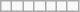<table class="wikitable letters-teal">
<tr>
<td></td>
<td></td>
<td></td>
<td></td>
<td></td>
<td></td>
<td></td>
</tr>
</table>
